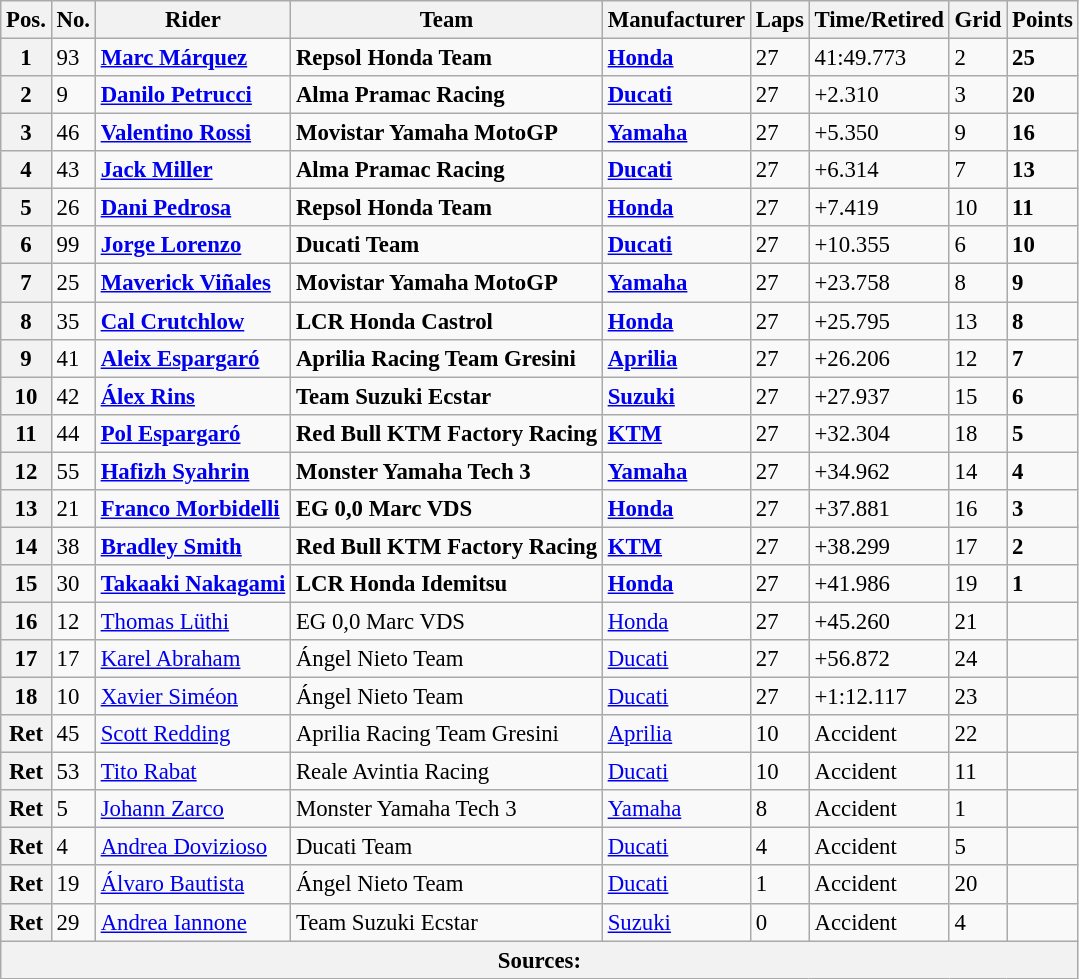<table class="wikitable" style="font-size: 95%;">
<tr>
<th>Pos.</th>
<th>No.</th>
<th>Rider</th>
<th>Team</th>
<th>Manufacturer</th>
<th>Laps</th>
<th>Time/Retired</th>
<th>Grid</th>
<th>Points</th>
</tr>
<tr>
<th>1</th>
<td>93</td>
<td> <strong><a href='#'>Marc Márquez</a></strong></td>
<td><strong>Repsol Honda Team</strong></td>
<td><strong><a href='#'>Honda</a></strong></td>
<td>27</td>
<td>41:49.773</td>
<td>2</td>
<td><strong>25</strong></td>
</tr>
<tr>
<th>2</th>
<td>9</td>
<td> <strong><a href='#'>Danilo Petrucci</a></strong></td>
<td><strong>Alma Pramac Racing</strong></td>
<td><strong><a href='#'>Ducati</a></strong></td>
<td>27</td>
<td>+2.310</td>
<td>3</td>
<td><strong>20</strong></td>
</tr>
<tr>
<th>3</th>
<td>46</td>
<td> <strong><a href='#'>Valentino Rossi</a></strong></td>
<td><strong>Movistar Yamaha MotoGP</strong></td>
<td><strong><a href='#'>Yamaha</a></strong></td>
<td>27</td>
<td>+5.350</td>
<td>9</td>
<td><strong>16</strong></td>
</tr>
<tr>
<th>4</th>
<td>43</td>
<td> <strong><a href='#'>Jack Miller</a></strong></td>
<td><strong>Alma Pramac Racing</strong></td>
<td><strong><a href='#'>Ducati</a></strong></td>
<td>27</td>
<td>+6.314</td>
<td>7</td>
<td><strong>13</strong></td>
</tr>
<tr>
<th>5</th>
<td>26</td>
<td> <strong><a href='#'>Dani Pedrosa</a></strong></td>
<td><strong>Repsol Honda Team</strong></td>
<td><strong><a href='#'>Honda</a></strong></td>
<td>27</td>
<td>+7.419</td>
<td>10</td>
<td><strong>11</strong></td>
</tr>
<tr>
<th>6</th>
<td>99</td>
<td> <strong><a href='#'>Jorge Lorenzo</a></strong></td>
<td><strong>Ducati Team</strong></td>
<td><strong><a href='#'>Ducati</a></strong></td>
<td>27</td>
<td>+10.355</td>
<td>6</td>
<td><strong>10</strong></td>
</tr>
<tr>
<th>7</th>
<td>25</td>
<td> <strong><a href='#'>Maverick Viñales</a></strong></td>
<td><strong>Movistar Yamaha MotoGP</strong></td>
<td><strong><a href='#'>Yamaha</a></strong></td>
<td>27</td>
<td>+23.758</td>
<td>8</td>
<td><strong>9</strong></td>
</tr>
<tr>
<th>8</th>
<td>35</td>
<td> <strong><a href='#'>Cal Crutchlow</a></strong></td>
<td><strong>LCR Honda Castrol</strong></td>
<td><strong><a href='#'>Honda</a></strong></td>
<td>27</td>
<td>+25.795</td>
<td>13</td>
<td><strong>8</strong></td>
</tr>
<tr>
<th>9</th>
<td>41</td>
<td> <strong><a href='#'>Aleix Espargaró</a></strong></td>
<td><strong>Aprilia Racing Team Gresini</strong></td>
<td><strong><a href='#'>Aprilia</a></strong></td>
<td>27</td>
<td>+26.206</td>
<td>12</td>
<td><strong>7</strong></td>
</tr>
<tr>
<th>10</th>
<td>42</td>
<td> <strong><a href='#'>Álex Rins</a></strong></td>
<td><strong>Team Suzuki Ecstar</strong></td>
<td><strong><a href='#'>Suzuki</a></strong></td>
<td>27</td>
<td>+27.937</td>
<td>15</td>
<td><strong>6</strong></td>
</tr>
<tr>
<th>11</th>
<td>44</td>
<td> <strong><a href='#'>Pol Espargaró</a></strong></td>
<td><strong>Red Bull KTM Factory Racing</strong></td>
<td><strong><a href='#'>KTM</a></strong></td>
<td>27</td>
<td>+32.304</td>
<td>18</td>
<td><strong>5</strong></td>
</tr>
<tr>
<th>12</th>
<td>55</td>
<td> <strong><a href='#'>Hafizh Syahrin</a></strong></td>
<td><strong>Monster Yamaha Tech 3</strong></td>
<td><strong><a href='#'>Yamaha</a></strong></td>
<td>27</td>
<td>+34.962</td>
<td>14</td>
<td><strong>4</strong></td>
</tr>
<tr>
<th>13</th>
<td>21</td>
<td> <strong><a href='#'>Franco Morbidelli</a></strong></td>
<td><strong>EG 0,0 Marc VDS</strong></td>
<td><strong><a href='#'>Honda</a></strong></td>
<td>27</td>
<td>+37.881</td>
<td>16</td>
<td><strong>3</strong></td>
</tr>
<tr>
<th>14</th>
<td>38</td>
<td> <strong><a href='#'>Bradley Smith</a></strong></td>
<td><strong>Red Bull KTM Factory Racing</strong></td>
<td><strong><a href='#'>KTM</a></strong></td>
<td>27</td>
<td>+38.299</td>
<td>17</td>
<td><strong>2</strong></td>
</tr>
<tr>
<th>15</th>
<td>30</td>
<td> <strong><a href='#'>Takaaki Nakagami</a></strong></td>
<td><strong>LCR Honda Idemitsu</strong></td>
<td><strong><a href='#'>Honda</a></strong></td>
<td>27</td>
<td>+41.986</td>
<td>19</td>
<td><strong>1</strong></td>
</tr>
<tr>
<th>16</th>
<td>12</td>
<td> <a href='#'>Thomas Lüthi</a></td>
<td>EG 0,0 Marc VDS</td>
<td><a href='#'>Honda</a></td>
<td>27</td>
<td>+45.260</td>
<td>21</td>
<td></td>
</tr>
<tr>
<th>17</th>
<td>17</td>
<td> <a href='#'>Karel Abraham</a></td>
<td>Ángel Nieto Team</td>
<td><a href='#'>Ducati</a></td>
<td>27</td>
<td>+56.872</td>
<td>24</td>
<td></td>
</tr>
<tr>
<th>18</th>
<td>10</td>
<td> <a href='#'>Xavier Siméon</a></td>
<td>Ángel Nieto Team</td>
<td><a href='#'>Ducati</a></td>
<td>27</td>
<td>+1:12.117</td>
<td>23</td>
<td></td>
</tr>
<tr>
<th>Ret</th>
<td>45</td>
<td> <a href='#'>Scott Redding</a></td>
<td>Aprilia Racing Team Gresini</td>
<td><a href='#'>Aprilia</a></td>
<td>10</td>
<td>Accident</td>
<td>22</td>
<td></td>
</tr>
<tr>
<th>Ret</th>
<td>53</td>
<td> <a href='#'>Tito Rabat</a></td>
<td>Reale Avintia Racing</td>
<td><a href='#'>Ducati</a></td>
<td>10</td>
<td>Accident</td>
<td>11</td>
<td></td>
</tr>
<tr>
<th>Ret</th>
<td>5</td>
<td> <a href='#'>Johann Zarco</a></td>
<td>Monster Yamaha Tech 3</td>
<td><a href='#'>Yamaha</a></td>
<td>8</td>
<td>Accident</td>
<td>1</td>
<td></td>
</tr>
<tr>
<th>Ret</th>
<td>4</td>
<td> <a href='#'>Andrea Dovizioso</a></td>
<td>Ducati Team</td>
<td><a href='#'>Ducati</a></td>
<td>4</td>
<td>Accident</td>
<td>5</td>
<td></td>
</tr>
<tr>
<th>Ret</th>
<td>19</td>
<td> <a href='#'>Álvaro Bautista</a></td>
<td>Ángel Nieto Team</td>
<td><a href='#'>Ducati</a></td>
<td>1</td>
<td>Accident</td>
<td>20</td>
<td></td>
</tr>
<tr>
<th>Ret</th>
<td>29</td>
<td> <a href='#'>Andrea Iannone</a></td>
<td>Team Suzuki Ecstar</td>
<td><a href='#'>Suzuki</a></td>
<td>0</td>
<td>Accident</td>
<td>4</td>
<td></td>
</tr>
<tr>
<th colspan=9>Sources: </th>
</tr>
</table>
